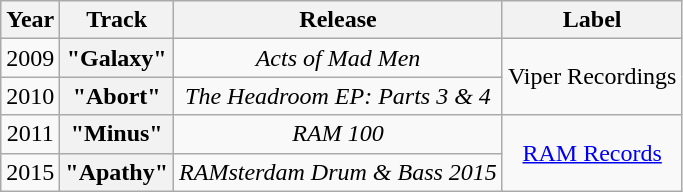<table class="wikitable plainrowheaders" style="text-align:center;">
<tr>
<th scope="col">Year</th>
<th scope="col">Track</th>
<th scope="col">Release</th>
<th scope="col">Label</th>
</tr>
<tr>
<td>2009</td>
<th scope="row">"Galaxy"</th>
<td><em>Acts of Mad Men</em></td>
<td rowspan="2">Viper Recordings</td>
</tr>
<tr>
<td>2010</td>
<th scope="row">"Abort"</th>
<td><em>The Headroom EP: Parts 3 & 4</em></td>
</tr>
<tr>
<td>2011</td>
<th scope="row">"Minus"</th>
<td><em>RAM 100</em></td>
<td rowspan="2"><a href='#'>RAM Records</a></td>
</tr>
<tr>
<td>2015</td>
<th scope="row">"Apathy"</th>
<td><em>RAMsterdam Drum & Bass 2015</em></td>
</tr>
</table>
